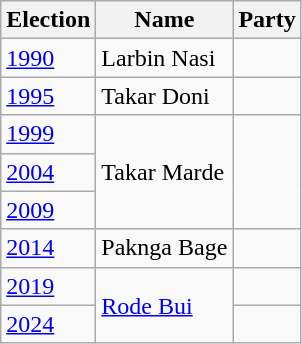<table class="wikitable sortable">
<tr>
<th>Election</th>
<th>Name</th>
<th colspan=2>Party</th>
</tr>
<tr>
<td><a href='#'>1990</a></td>
<td>Larbin Nasi</td>
<td></td>
</tr>
<tr>
<td><a href='#'>1995</a></td>
<td>Takar Doni</td>
<td></td>
</tr>
<tr>
<td><a href='#'>1999</a></td>
<td rowspan=3>Takar Marde</td>
</tr>
<tr>
<td><a href='#'>2004</a></td>
</tr>
<tr>
<td><a href='#'>2009</a></td>
</tr>
<tr>
<td><a href='#'>2014</a></td>
<td>Paknga Bage</td>
<td></td>
</tr>
<tr>
<td><a href='#'>2019</a></td>
<td rowspan=2><a href='#'>Rode Bui</a></td>
<td></td>
</tr>
<tr>
<td><a href='#'>2024</a></td>
</tr>
</table>
